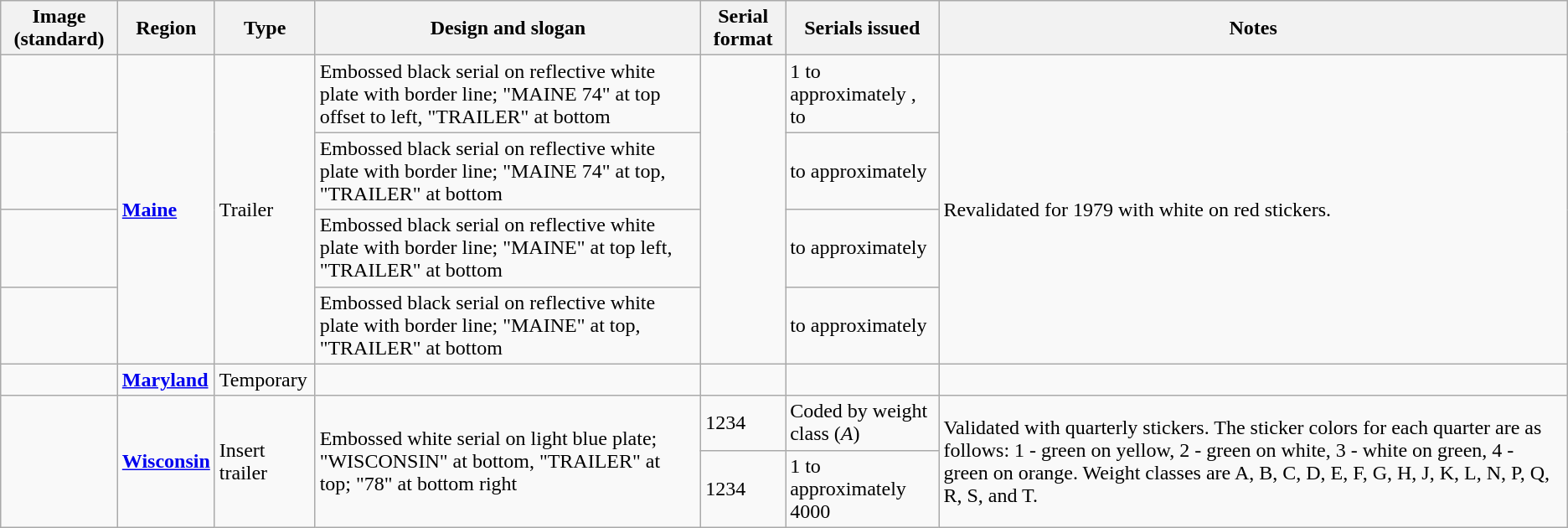<table class="wikitable">
<tr>
<th>Image (standard)</th>
<th>Region</th>
<th>Type</th>
<th>Design and slogan</th>
<th>Serial format</th>
<th>Serials issued</th>
<th>Notes</th>
</tr>
<tr>
<td></td>
<td rowspan="4"><a href='#'><strong>Maine</strong></a></td>
<td rowspan="4">Trailer</td>
<td>Embossed black serial on reflective white plate with border line; "MAINE 74" at top offset to left, "TRAILER" at bottom</td>
<td rowspan="4"></td>
<td>1 to approximately ,  to </td>
<td rowspan="4">Revalidated for 1979 with white on red stickers.</td>
</tr>
<tr>
<td></td>
<td>Embossed black serial on reflective white plate with border line; "MAINE 74" at top, "TRAILER" at bottom</td>
<td> to approximately </td>
</tr>
<tr>
<td></td>
<td>Embossed black serial on reflective white plate with border line; "MAINE" at top left, "TRAILER" at bottom</td>
<td> to approximately </td>
</tr>
<tr>
<td></td>
<td>Embossed black serial on reflective white plate with border line; "MAINE" at top, "TRAILER" at bottom</td>
<td> to approximately </td>
</tr>
<tr>
<td></td>
<td><a href='#'><strong>Maryland</strong></a></td>
<td>Temporary</td>
<td></td>
<td></td>
<td></td>
<td></td>
</tr>
<tr>
<td rowspan="2"></td>
<td rowspan="2"><a href='#'><strong>Wisconsin</strong></a></td>
<td rowspan="2">Insert trailer</td>
<td rowspan="2">Embossed white serial on light blue plate; "WISCONSIN" at bottom, "TRAILER" at top; "78" at bottom right</td>
<td>1234</td>
<td>Coded by weight class (<em>A</em>)</td>
<td rowspan="2">Validated with quarterly stickers. The sticker colors for each quarter are as follows: 1 - green on yellow, 2 - green on white, 3 - white on green, 4 - green on orange. Weight classes are A, B, C, D, E, F, G, H, J, K, L, N, P, Q, R, S, and T.</td>
</tr>
<tr>
<td>1234</td>
<td> 1 to approximately 4000</td>
</tr>
</table>
